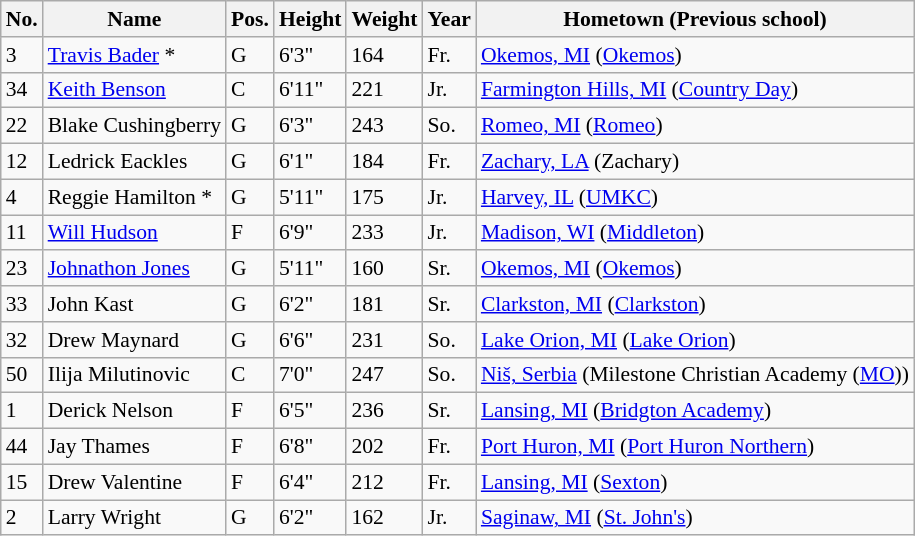<table class="wikitable" style="font-size: 90%;">
<tr>
<th>No.</th>
<th>Name</th>
<th>Pos.</th>
<th>Height</th>
<th>Weight</th>
<th>Year</th>
<th>Hometown (Previous school)</th>
</tr>
<tr>
<td>3</td>
<td><a href='#'>Travis Bader</a> *</td>
<td>G</td>
<td>6'3"</td>
<td>164</td>
<td>Fr.</td>
<td><a href='#'>Okemos, MI</a> (<a href='#'>Okemos</a>)</td>
</tr>
<tr>
<td>34</td>
<td><a href='#'>Keith Benson</a></td>
<td>C</td>
<td>6'11"</td>
<td>221</td>
<td>Jr.</td>
<td><a href='#'>Farmington Hills, MI</a> (<a href='#'>Country Day</a>)</td>
</tr>
<tr>
<td>22</td>
<td>Blake Cushingberry</td>
<td>G</td>
<td>6'3"</td>
<td>243</td>
<td>So.</td>
<td><a href='#'>Romeo, MI</a> (<a href='#'>Romeo</a>)</td>
</tr>
<tr>
<td>12</td>
<td>Ledrick Eackles</td>
<td>G</td>
<td>6'1"</td>
<td>184</td>
<td>Fr.</td>
<td><a href='#'>Zachary, LA</a> (Zachary)</td>
</tr>
<tr>
<td>4</td>
<td>Reggie Hamilton *</td>
<td>G</td>
<td>5'11"</td>
<td>175</td>
<td>Jr.</td>
<td><a href='#'>Harvey, IL</a> (<a href='#'>UMKC</a>)</td>
</tr>
<tr>
<td>11</td>
<td><a href='#'>Will Hudson</a></td>
<td>F</td>
<td>6'9"</td>
<td>233</td>
<td>Jr.</td>
<td><a href='#'>Madison, WI</a> (<a href='#'>Middleton</a>)</td>
</tr>
<tr>
<td>23</td>
<td><a href='#'>Johnathon Jones</a></td>
<td>G</td>
<td>5'11"</td>
<td>160</td>
<td>Sr.</td>
<td><a href='#'>Okemos, MI</a> (<a href='#'>Okemos</a>)</td>
</tr>
<tr>
<td>33</td>
<td>John Kast</td>
<td>G</td>
<td>6'2"</td>
<td>181</td>
<td>Sr.</td>
<td><a href='#'>Clarkston, MI</a> (<a href='#'>Clarkston</a>)</td>
</tr>
<tr>
<td>32</td>
<td>Drew Maynard</td>
<td>G</td>
<td>6'6"</td>
<td>231</td>
<td>So.</td>
<td><a href='#'>Lake Orion, MI</a> (<a href='#'>Lake Orion</a>)</td>
</tr>
<tr>
<td>50</td>
<td>Ilija Milutinovic</td>
<td>C</td>
<td>7'0"</td>
<td>247</td>
<td>So.</td>
<td><a href='#'>Niš, Serbia</a> (Milestone Christian Academy (<a href='#'>MO</a>))</td>
</tr>
<tr>
<td>1</td>
<td>Derick Nelson</td>
<td>F</td>
<td>6'5"</td>
<td>236</td>
<td>Sr.</td>
<td><a href='#'>Lansing, MI</a> (<a href='#'>Bridgton Academy</a>)</td>
</tr>
<tr>
<td>44</td>
<td>Jay Thames</td>
<td>F</td>
<td>6'8"</td>
<td>202</td>
<td>Fr.</td>
<td><a href='#'>Port Huron, MI</a> (<a href='#'>Port Huron Northern</a>)</td>
</tr>
<tr>
<td>15</td>
<td>Drew Valentine</td>
<td>F</td>
<td>6'4"</td>
<td>212</td>
<td>Fr.</td>
<td><a href='#'>Lansing, MI</a> (<a href='#'>Sexton</a>)</td>
</tr>
<tr>
<td>2</td>
<td>Larry Wright</td>
<td>G</td>
<td>6'2"</td>
<td>162</td>
<td>Jr.</td>
<td><a href='#'>Saginaw, MI</a> (<a href='#'>St. John's</a>)</td>
</tr>
</table>
